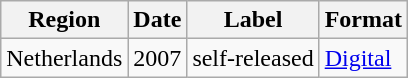<table class="wikitable">
<tr>
<th>Region</th>
<th>Date</th>
<th>Label</th>
<th>Format</th>
</tr>
<tr>
<td>Netherlands</td>
<td>2007</td>
<td>self-released</td>
<td><a href='#'>Digital</a></td>
</tr>
</table>
